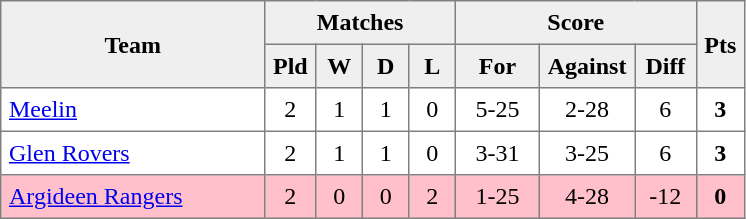<table style=border-collapse:collapse border=1 cellspacing=0 cellpadding=5>
<tr align=center bgcolor=#efefef>
<th rowspan=2 width=165>Team</th>
<th colspan=4>Matches</th>
<th colspan=3>Score</th>
<th rowspan=2width=20>Pts</th>
</tr>
<tr align=center bgcolor=#efefef>
<th width=20>Pld</th>
<th width=20>W</th>
<th width=20>D</th>
<th width=20>L</th>
<th width=45>For</th>
<th width=45>Against</th>
<th width=30>Diff</th>
</tr>
<tr align=center>
<td style="text-align:left;"><a href='#'>Meelin</a></td>
<td>2</td>
<td>1</td>
<td>1</td>
<td>0</td>
<td>5-25</td>
<td>2-28</td>
<td>6</td>
<td><strong>3</strong></td>
</tr>
<tr align=center>
<td style="text-align:left;"><a href='#'>Glen Rovers</a></td>
<td>2</td>
<td>1</td>
<td>1</td>
<td>0</td>
<td>3-31</td>
<td>3-25</td>
<td>6</td>
<td><strong>3</strong></td>
</tr>
<tr align=center style="background:#FFC0CB;">
<td style="text-align:left;"><a href='#'>Argideen Rangers</a></td>
<td>2</td>
<td>0</td>
<td>0</td>
<td>2</td>
<td>1-25</td>
<td>4-28</td>
<td>-12</td>
<td><strong>0</strong></td>
</tr>
</table>
